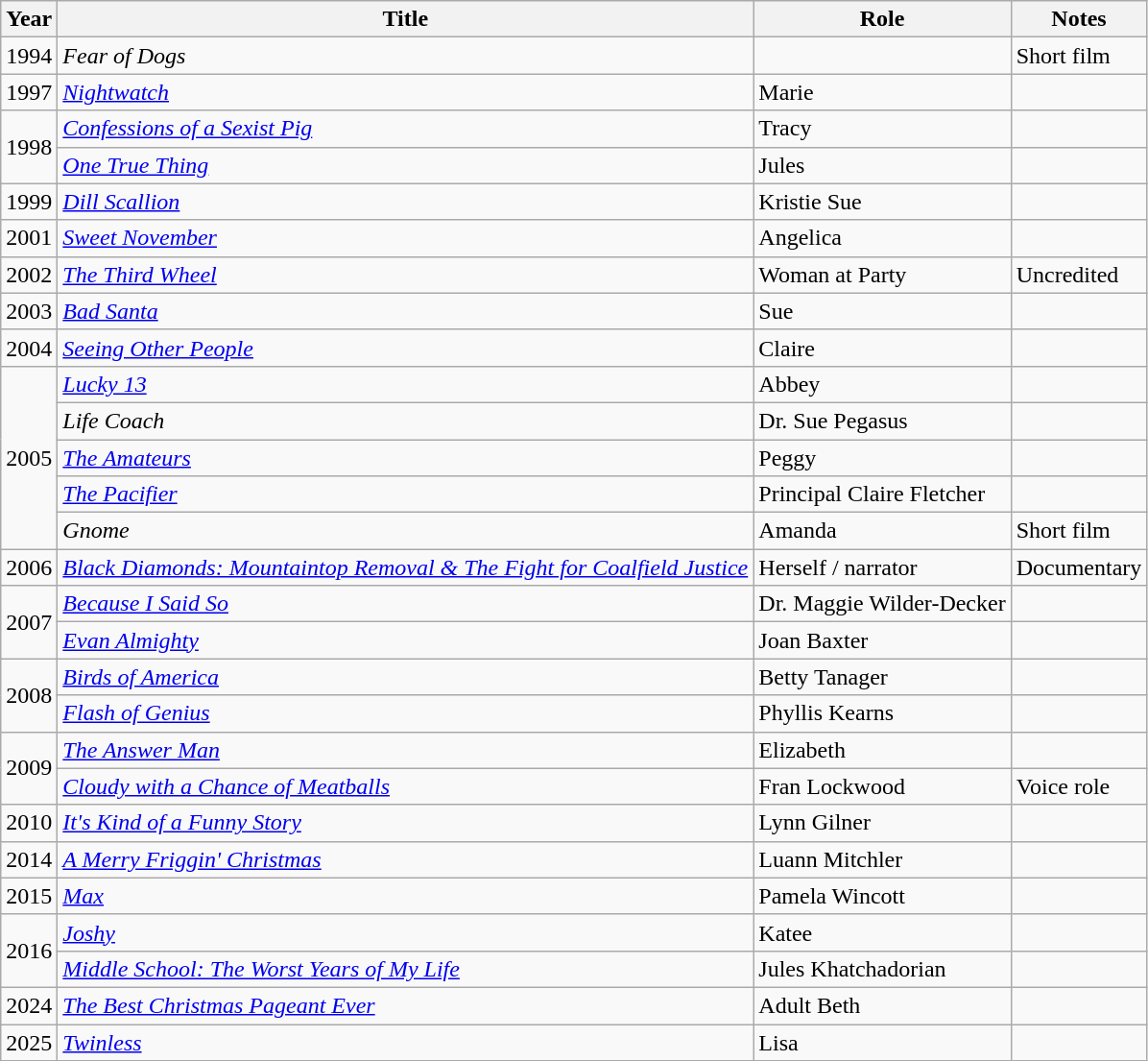<table class="wikitable sortable">
<tr>
<th>Year</th>
<th>Title</th>
<th>Role</th>
<th class="unsortable">Notes</th>
</tr>
<tr>
<td>1994</td>
<td><em>Fear of Dogs</em></td>
<td></td>
<td>Short film</td>
</tr>
<tr>
<td>1997</td>
<td><em><a href='#'>Nightwatch</a></em></td>
<td>Marie</td>
<td></td>
</tr>
<tr>
<td rowspan=2>1998</td>
<td><em><a href='#'>Confessions of a Sexist Pig</a></em></td>
<td>Tracy</td>
<td></td>
</tr>
<tr>
<td><em><a href='#'>One True Thing</a></em></td>
<td>Jules</td>
<td></td>
</tr>
<tr>
<td>1999</td>
<td><em><a href='#'>Dill Scallion</a></em></td>
<td>Kristie Sue</td>
<td></td>
</tr>
<tr>
<td>2001</td>
<td><em><a href='#'>Sweet November</a></em></td>
<td>Angelica</td>
<td></td>
</tr>
<tr>
<td>2002</td>
<td><em><a href='#'>The Third Wheel</a></em></td>
<td>Woman at Party</td>
<td>Uncredited</td>
</tr>
<tr>
<td>2003</td>
<td><em><a href='#'>Bad Santa</a></em></td>
<td>Sue</td>
<td></td>
</tr>
<tr>
<td>2004</td>
<td><em><a href='#'>Seeing Other People</a></em></td>
<td>Claire</td>
<td></td>
</tr>
<tr>
<td rowspan=5>2005</td>
<td><em><a href='#'>Lucky 13</a></em></td>
<td>Abbey</td>
<td></td>
</tr>
<tr>
<td><em>Life Coach</em></td>
<td>Dr. Sue Pegasus</td>
<td></td>
</tr>
<tr>
<td><em><a href='#'>The Amateurs</a></em></td>
<td>Peggy</td>
<td></td>
</tr>
<tr>
<td><em><a href='#'>The Pacifier</a></em></td>
<td>Principal Claire Fletcher</td>
<td></td>
</tr>
<tr>
<td><em>Gnome</em></td>
<td>Amanda</td>
<td>Short film</td>
</tr>
<tr>
<td>2006</td>
<td><em><a href='#'>Black Diamonds: Mountaintop Removal & The Fight for Coalfield Justice</a></em></td>
<td>Herself / narrator</td>
<td>Documentary</td>
</tr>
<tr>
<td rowspan=2>2007</td>
<td><em><a href='#'>Because I Said So</a></em></td>
<td>Dr. Maggie Wilder-Decker</td>
<td></td>
</tr>
<tr>
<td><em><a href='#'>Evan Almighty</a></em></td>
<td>Joan Baxter</td>
<td></td>
</tr>
<tr>
<td rowspan=2>2008</td>
<td><em><a href='#'>Birds of America</a></em></td>
<td>Betty Tanager</td>
<td></td>
</tr>
<tr>
<td><em><a href='#'>Flash of Genius</a></em></td>
<td>Phyllis Kearns</td>
<td></td>
</tr>
<tr>
<td rowspan=2>2009</td>
<td><em><a href='#'>The Answer Man</a></em></td>
<td>Elizabeth</td>
<td></td>
</tr>
<tr>
<td><em><a href='#'>Cloudy with a Chance of Meatballs</a></em></td>
<td>Fran Lockwood</td>
<td>Voice role</td>
</tr>
<tr>
<td>2010</td>
<td><em><a href='#'>It's Kind of a Funny Story</a></em></td>
<td>Lynn Gilner</td>
<td></td>
</tr>
<tr>
<td>2014</td>
<td><em><a href='#'>A Merry Friggin' Christmas</a></em></td>
<td>Luann Mitchler</td>
<td></td>
</tr>
<tr>
<td>2015</td>
<td><em><a href='#'>Max</a></em></td>
<td>Pamela Wincott</td>
<td></td>
</tr>
<tr>
<td rowspan=2>2016</td>
<td><em><a href='#'>Joshy</a></em></td>
<td>Katee</td>
<td></td>
</tr>
<tr>
<td><em><a href='#'>Middle School: The Worst Years of My Life</a></em></td>
<td>Jules Khatchadorian</td>
<td></td>
</tr>
<tr>
<td>2024</td>
<td><em><a href='#'>The Best Christmas Pageant Ever</a></em></td>
<td>Adult Beth</td>
<td></td>
</tr>
<tr>
<td>2025</td>
<td><em><a href='#'>Twinless</a></em></td>
<td>Lisa</td>
<td></td>
</tr>
</table>
